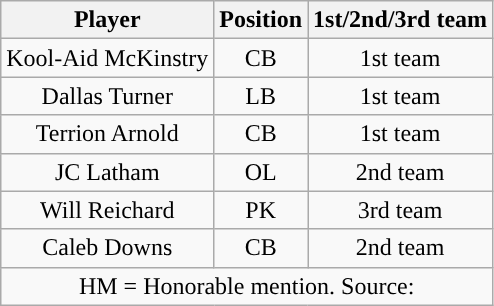<table class="wikitable" style="text-align: center">
<tr>
<th>Player</th>
<th>Position</th>
<th>1st/2nd/3rd team</th>
</tr>
<tr>
<td>Kool-Aid McKinstry</td>
<td>CB</td>
<td>1st team</td>
</tr>
<tr>
<td>Dallas Turner</td>
<td>LB</td>
<td>1st team</td>
</tr>
<tr>
<td>Terrion Arnold</td>
<td>CB</td>
<td>1st team</td>
</tr>
<tr>
<td>JC Latham</td>
<td>OL</td>
<td>2nd team</td>
</tr>
<tr>
<td>Will Reichard</td>
<td>PK</td>
<td>3rd team</td>
</tr>
<tr>
<td>Caleb Downs</td>
<td>CB</td>
<td>2nd team</td>
</tr>
<tr>
<td colspan="3">HM = Honorable mention. Source:</td>
</tr>
</table>
